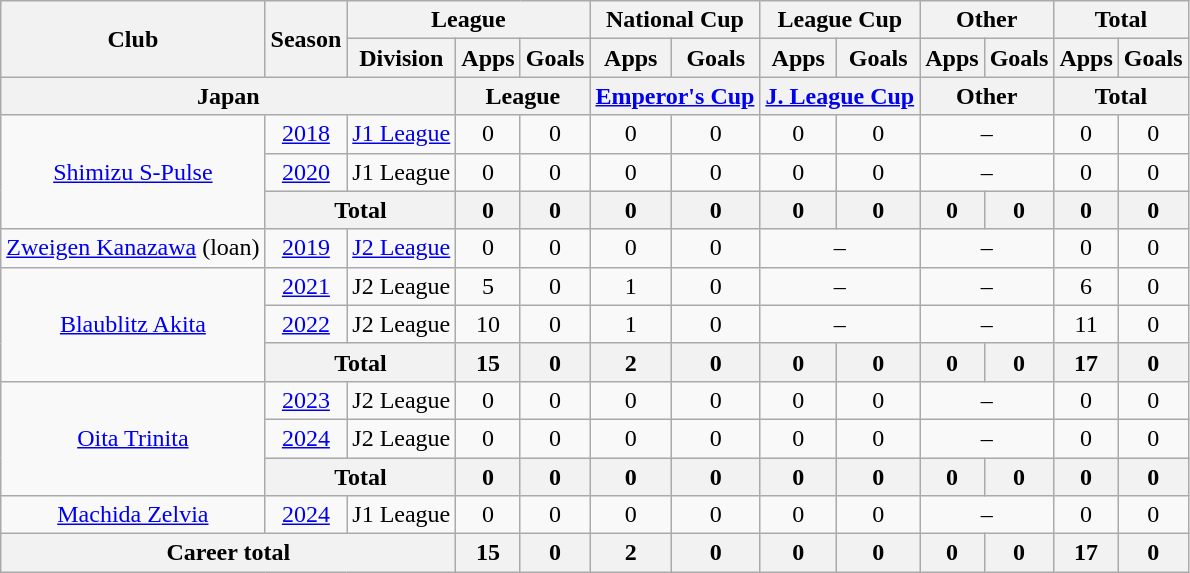<table class="wikitable" style="text-align:center">
<tr>
<th rowspan=2>Club</th>
<th rowspan=2>Season</th>
<th colspan=3>League</th>
<th colspan=2>National Cup</th>
<th colspan=2>League Cup</th>
<th colspan=2>Other</th>
<th colspan=2>Total</th>
</tr>
<tr>
<th>Division</th>
<th>Apps</th>
<th>Goals</th>
<th>Apps</th>
<th>Goals</th>
<th>Apps</th>
<th>Goals</th>
<th>Apps</th>
<th>Goals</th>
<th>Apps</th>
<th>Goals</th>
</tr>
<tr>
<th colspan=3>Japan</th>
<th colspan=2>League</th>
<th colspan=2><a href='#'>Emperor's Cup</a></th>
<th colspan=2><a href='#'>J. League Cup</a></th>
<th colspan=2>Other</th>
<th colspan=2>Total</th>
</tr>
<tr>
<td rowspan="3"><a href='#'>Shimizu S-Pulse</a></td>
<td><a href='#'>2018</a></td>
<td><a href='#'>J1 League</a></td>
<td>0</td>
<td>0</td>
<td>0</td>
<td>0</td>
<td>0</td>
<td>0</td>
<td colspan="2">–</td>
<td>0</td>
<td>0</td>
</tr>
<tr>
<td><a href='#'>2020</a></td>
<td>J1 League</td>
<td>0</td>
<td>0</td>
<td>0</td>
<td>0</td>
<td>0</td>
<td>0</td>
<td colspan="2">–</td>
<td>0</td>
<td>0</td>
</tr>
<tr>
<th colspan="2">Total</th>
<th>0</th>
<th>0</th>
<th>0</th>
<th>0</th>
<th>0</th>
<th>0</th>
<th>0</th>
<th>0</th>
<th>0</th>
<th>0</th>
</tr>
<tr>
<td><a href='#'>Zweigen Kanazawa</a> (loan)</td>
<td><a href='#'>2019</a></td>
<td><a href='#'>J2 League</a></td>
<td>0</td>
<td>0</td>
<td>0</td>
<td>0</td>
<td colspan="2">–</td>
<td colspan="2">–</td>
<td>0</td>
<td>0</td>
</tr>
<tr>
<td rowspan="3"><a href='#'>Blaublitz Akita</a></td>
<td><a href='#'>2021</a></td>
<td>J2 League</td>
<td>5</td>
<td>0</td>
<td>1</td>
<td>0</td>
<td colspan="2">–</td>
<td colspan="2">–</td>
<td>6</td>
<td>0</td>
</tr>
<tr>
<td><a href='#'>2022</a></td>
<td>J2 League</td>
<td>10</td>
<td>0</td>
<td>1</td>
<td>0</td>
<td colspan="2">–</td>
<td colspan="2">–</td>
<td>11</td>
<td>0</td>
</tr>
<tr>
<th colspan="2">Total</th>
<th>15</th>
<th>0</th>
<th>2</th>
<th>0</th>
<th>0</th>
<th>0</th>
<th>0</th>
<th>0</th>
<th>17</th>
<th>0</th>
</tr>
<tr>
<td rowspan="3"><a href='#'>Oita Trinita</a></td>
<td><a href='#'>2023</a></td>
<td>J2 League</td>
<td>0</td>
<td>0</td>
<td>0</td>
<td>0</td>
<td>0</td>
<td>0</td>
<td colspan="2">–</td>
<td>0</td>
<td>0</td>
</tr>
<tr>
<td><a href='#'>2024</a></td>
<td>J2 League</td>
<td>0</td>
<td>0</td>
<td>0</td>
<td>0</td>
<td>0</td>
<td>0</td>
<td colspan="2">–</td>
<td>0</td>
<td>0</td>
</tr>
<tr>
<th colspan="2">Total</th>
<th>0</th>
<th>0</th>
<th>0</th>
<th>0</th>
<th>0</th>
<th>0</th>
<th>0</th>
<th>0</th>
<th>0</th>
<th>0</th>
</tr>
<tr>
<td><a href='#'>Machida Zelvia</a></td>
<td><a href='#'>2024</a></td>
<td>J1 League</td>
<td>0</td>
<td>0</td>
<td>0</td>
<td>0</td>
<td>0</td>
<td>0</td>
<td colspan="2">–</td>
<td>0</td>
<td>0</td>
</tr>
<tr>
<th colspan=3>Career total</th>
<th>15</th>
<th>0</th>
<th>2</th>
<th>0</th>
<th>0</th>
<th>0</th>
<th>0</th>
<th>0</th>
<th>17</th>
<th>0</th>
</tr>
</table>
